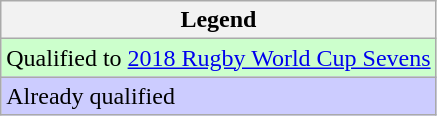<table class="wikitable">
<tr>
<th>Legend</th>
</tr>
<tr bgcolor=ccffcc>
<td>Qualified to <a href='#'>2018 Rugby World Cup Sevens</a></td>
</tr>
<tr bgcolor=ccccff>
<td>Already qualified</td>
</tr>
</table>
